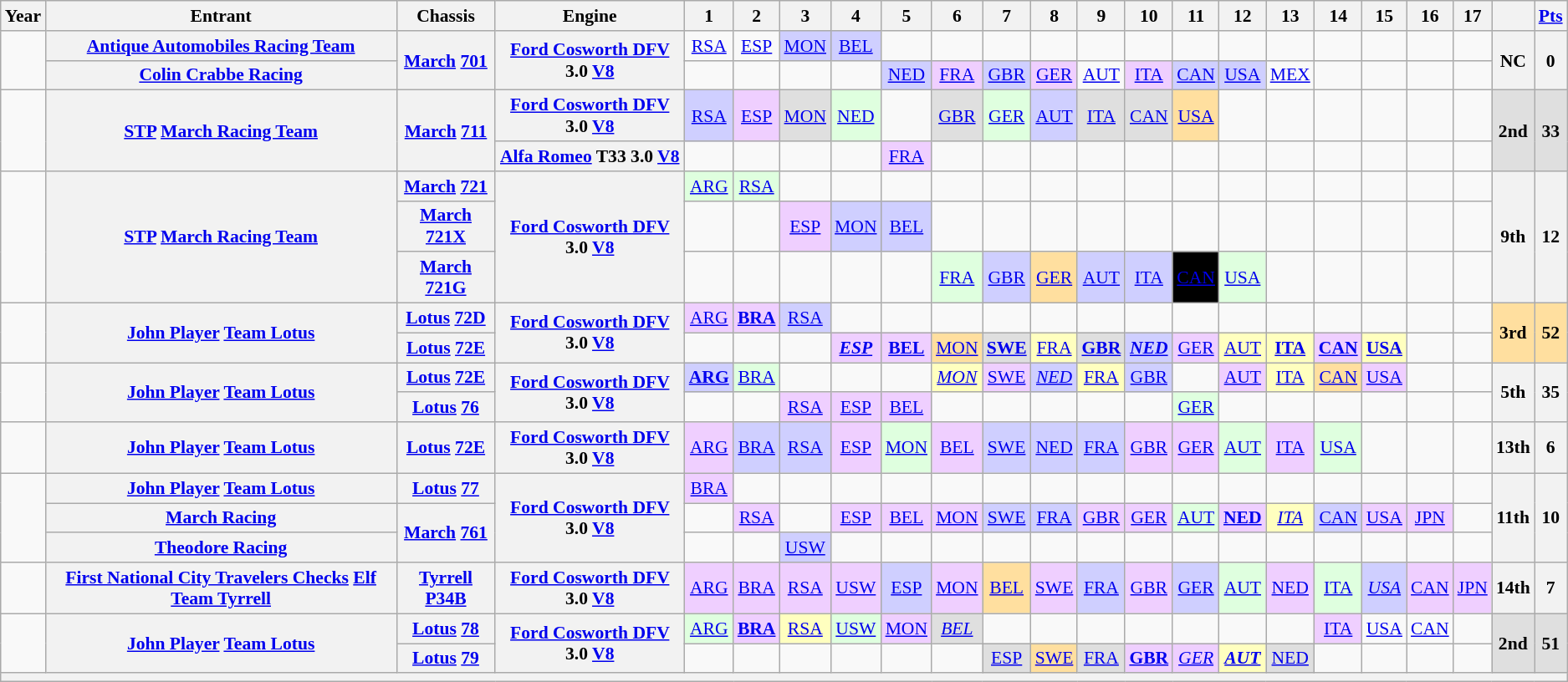<table class="wikitable" style="text-align:center; font-size:90%">
<tr>
<th>Year</th>
<th>Entrant</th>
<th>Chassis</th>
<th>Engine</th>
<th>1</th>
<th>2</th>
<th>3</th>
<th>4</th>
<th>5</th>
<th>6</th>
<th>7</th>
<th>8</th>
<th>9</th>
<th>10</th>
<th>11</th>
<th>12</th>
<th>13</th>
<th>14</th>
<th>15</th>
<th>16</th>
<th>17</th>
<th></th>
<th><a href='#'>Pts</a></th>
</tr>
<tr>
<td rowspan=2></td>
<th><a href='#'>Antique Automobiles Racing Team</a></th>
<th rowspan=2><a href='#'>March</a> <a href='#'>701</a></th>
<th rowspan=2><a href='#'>Ford Cosworth DFV</a> 3.0 <a href='#'>V8</a></th>
<td><a href='#'>RSA</a></td>
<td><a href='#'>ESP</a></td>
<td style="background:#CFCFFF;"><a href='#'>MON</a><br></td>
<td style="background:#CFCFFF;"><a href='#'>BEL</a><br></td>
<td></td>
<td></td>
<td></td>
<td></td>
<td></td>
<td></td>
<td></td>
<td></td>
<td></td>
<td></td>
<td></td>
<td></td>
<td></td>
<th rowspan=2>NC</th>
<th rowspan=2>0</th>
</tr>
<tr>
<th><a href='#'>Colin Crabbe Racing</a></th>
<td></td>
<td></td>
<td></td>
<td></td>
<td style="background:#CFCFFF;"><a href='#'>NED</a><br></td>
<td style="background:#EFCFFF;"><a href='#'>FRA</a><br></td>
<td style="background:#CFCFFF;"><a href='#'>GBR</a><br></td>
<td style="background:#EFCFFF;"><a href='#'>GER</a><br></td>
<td><a href='#'>AUT</a></td>
<td style="background:#EFCFFF;"><a href='#'>ITA</a><br></td>
<td style="background:#CFCFFF;"><a href='#'>CAN</a><br></td>
<td style="background:#CFCFFF;"><a href='#'>USA</a><br></td>
<td><a href='#'>MEX</a></td>
<td></td>
<td></td>
<td></td>
<td></td>
</tr>
<tr>
<td rowspan=2></td>
<th rowspan=2><a href='#'>STP</a> <a href='#'>March Racing Team</a></th>
<th rowspan=2><a href='#'>March</a> <a href='#'>711</a></th>
<th><a href='#'>Ford Cosworth DFV</a> 3.0 <a href='#'>V8</a></th>
<td style="background:#CFCFFF;"><a href='#'>RSA</a><br></td>
<td style="background:#EFCFFF;"><a href='#'>ESP</a><br></td>
<td style="background:#DFDFDF;"><a href='#'>MON</a><br></td>
<td style="background:#DFFFDF;"><a href='#'>NED</a><br></td>
<td></td>
<td style="background:#DFDFDF;"><a href='#'>GBR</a><br></td>
<td style="background:#DFFFDF;"><a href='#'>GER</a><br></td>
<td style="background:#CFCFFF;"><a href='#'>AUT</a><br></td>
<td style="background:#DFDFDF;"><a href='#'>ITA</a><br></td>
<td style="background:#DFDFDF;"><a href='#'>CAN</a><br></td>
<td style="background:#FFDF9F;"><a href='#'>USA</a><br></td>
<td></td>
<td></td>
<td></td>
<td></td>
<td></td>
<td></td>
<td rowspan=2 style="background:#DFDFDF;"><strong>2nd</strong></td>
<td rowspan=2 style="background:#DFDFDF;"><strong>33</strong></td>
</tr>
<tr>
<th><a href='#'>Alfa Romeo</a> T33 3.0 <a href='#'>V8</a></th>
<td></td>
<td></td>
<td></td>
<td></td>
<td style="background:#EFCFFF;"><a href='#'>FRA</a><br></td>
<td></td>
<td></td>
<td></td>
<td></td>
<td></td>
<td></td>
<td></td>
<td></td>
<td></td>
<td></td>
<td></td>
<td></td>
</tr>
<tr>
<td rowspan=3></td>
<th rowspan=3><a href='#'>STP</a> <a href='#'>March Racing Team</a></th>
<th><a href='#'>March</a> <a href='#'>721</a></th>
<th rowspan=3><a href='#'>Ford Cosworth DFV</a> 3.0 <a href='#'>V8</a></th>
<td style="background:#DFFFDF;"><a href='#'>ARG</a><br></td>
<td style="background:#DFFFDF;"><a href='#'>RSA</a><br></td>
<td></td>
<td></td>
<td></td>
<td></td>
<td></td>
<td></td>
<td></td>
<td></td>
<td></td>
<td></td>
<td></td>
<td></td>
<td></td>
<td></td>
<td></td>
<th rowspan=3>9th</th>
<th rowspan=3>12</th>
</tr>
<tr>
<th><a href='#'>March</a> <a href='#'>721X</a></th>
<td></td>
<td></td>
<td style="background:#EFCFFF;"><a href='#'>ESP</a><br></td>
<td style="background:#CFCFFF;"><a href='#'>MON</a><br></td>
<td style="background:#CFCFFF;"><a href='#'>BEL</a><br></td>
<td></td>
<td></td>
<td></td>
<td></td>
<td></td>
<td></td>
<td></td>
<td></td>
<td></td>
<td></td>
<td></td>
<td></td>
</tr>
<tr>
<th><a href='#'>March</a> <a href='#'>721G</a></th>
<td></td>
<td></td>
<td></td>
<td></td>
<td></td>
<td style="background:#DFFFDF;"><a href='#'>FRA</a><br></td>
<td style="background:#CFCFFF;"><a href='#'>GBR</a><br></td>
<td style="background:#FFDF9F;"><a href='#'>GER</a><br></td>
<td style="background:#CFCFFF;"><a href='#'>AUT</a><br></td>
<td style="background:#CFCFFF;"><a href='#'>ITA</a><br></td>
<td style="background:#000000; color:white"><a href='#'><span>CAN</span></a><br></td>
<td style="background:#DFFFDF;"><a href='#'>USA</a><br></td>
<td></td>
<td></td>
<td></td>
<td></td>
<td></td>
</tr>
<tr>
<td rowspan=2></td>
<th rowspan=2><a href='#'>John Player</a> <a href='#'>Team Lotus</a></th>
<th><a href='#'>Lotus</a> <a href='#'>72D</a></th>
<th rowspan=2><a href='#'>Ford Cosworth DFV</a> 3.0 <a href='#'>V8</a></th>
<td style="background:#EFCFFF;"><a href='#'>ARG</a><br></td>
<td style="background:#EFCFFF;"><strong><a href='#'>BRA</a></strong><br></td>
<td style="background:#CFCFFF;"><a href='#'>RSA</a><br></td>
<td></td>
<td></td>
<td></td>
<td></td>
<td></td>
<td></td>
<td></td>
<td></td>
<td></td>
<td></td>
<td></td>
<td></td>
<td></td>
<td></td>
<td rowspan=2 style="background:#FFDF9F;"><strong>3rd</strong></td>
<td rowspan=2 style="background:#FFDF9F;"><strong>52</strong></td>
</tr>
<tr>
<th><a href='#'>Lotus</a> <a href='#'>72E</a></th>
<td></td>
<td></td>
<td></td>
<td style="background:#EFCFFF;"><strong><em><a href='#'>ESP</a></em></strong><br></td>
<td style="background:#EFCFFF;"><strong><a href='#'>BEL</a></strong><br></td>
<td style="background:#FFDF9F;"><a href='#'>MON</a><br></td>
<td style="background:#DFDFDF;"><strong><a href='#'>SWE</a></strong><br></td>
<td style="background:#FFFFBF;"><a href='#'>FRA</a><br></td>
<td style="background:#DFDFDF;"><strong><a href='#'>GBR</a></strong><br></td>
<td style="background:#CFCFFF;"><strong><em><a href='#'>NED</a></em></strong><br></td>
<td style="background:#EFCFFF;"><a href='#'>GER</a><br></td>
<td style="background:#FFFFBF;"><a href='#'>AUT</a><br></td>
<td style="background:#FFFFBF;"><strong><a href='#'>ITA</a></strong><br></td>
<td style="background:#EFCFFF;"><strong><a href='#'>CAN</a></strong><br></td>
<td style="background:#FFFFBF;"><strong><a href='#'>USA</a></strong><br></td>
<td></td>
<td></td>
</tr>
<tr>
<td rowspan=2></td>
<th rowspan=2><a href='#'>John Player</a> <a href='#'>Team Lotus</a></th>
<th><a href='#'>Lotus</a> <a href='#'>72E</a></th>
<th rowspan=2><a href='#'>Ford Cosworth DFV</a> 3.0 <a href='#'>V8</a></th>
<td style="background:#CFCFFF;"><strong><a href='#'>ARG</a></strong><br></td>
<td style="background:#DFFFDF;"><a href='#'>BRA</a><br></td>
<td></td>
<td></td>
<td></td>
<td style="background:#FFFFBF;"><em><a href='#'>MON</a></em><br></td>
<td style="background:#EFCFFF;"><a href='#'>SWE</a><br></td>
<td style="background:#CFCFFF;"><em><a href='#'>NED</a></em><br></td>
<td style="background:#FFFFBF;"><a href='#'>FRA</a><br></td>
<td style="background:#CFCFFF;"><a href='#'>GBR</a><br></td>
<td></td>
<td style="background:#EFCFFF;"><a href='#'>AUT</a><br></td>
<td style="background:#FFFFBF;"><a href='#'>ITA</a><br></td>
<td style="background:#FFDF9F;"><a href='#'>CAN</a><br></td>
<td style="background:#EFCFFF;"><a href='#'>USA</a><br></td>
<td></td>
<td></td>
<th rowspan=2>5th</th>
<th rowspan=2>35</th>
</tr>
<tr>
<th><a href='#'>Lotus</a> <a href='#'>76</a></th>
<td></td>
<td></td>
<td style="background:#EFCFFF;"><a href='#'>RSA</a><br></td>
<td style="background:#EFCFFF;"><a href='#'>ESP</a><br></td>
<td style="background:#EFCFFF;"><a href='#'>BEL</a><br></td>
<td></td>
<td></td>
<td></td>
<td></td>
<td></td>
<td style="background:#DFFFDF;"><a href='#'>GER</a><br></td>
<td></td>
<td></td>
<td></td>
<td></td>
<td></td>
<td></td>
</tr>
<tr>
<td></td>
<th><a href='#'>John Player</a> <a href='#'>Team Lotus</a></th>
<th><a href='#'>Lotus</a> <a href='#'>72E</a></th>
<th><a href='#'>Ford Cosworth DFV</a> 3.0 <a href='#'>V8</a></th>
<td style="background:#EFCFFF;"><a href='#'>ARG</a><br></td>
<td style="background:#CFCFFF;"><a href='#'>BRA</a><br></td>
<td style="background:#CFCFFF;"><a href='#'>RSA</a><br></td>
<td style="background:#EFCFFF;"><a href='#'>ESP</a><br></td>
<td style="background:#DFFFDF;"><a href='#'>MON</a><br></td>
<td style="background:#EFCFFF;"><a href='#'>BEL</a><br></td>
<td style="background:#CFCFFF;"><a href='#'>SWE</a><br></td>
<td style="background:#CFCFFF;"><a href='#'>NED</a><br></td>
<td style="background:#CFCFFF;"><a href='#'>FRA</a><br></td>
<td style="background:#EFCFFF;"><a href='#'>GBR</a><br></td>
<td style="background:#EFCFFF;"><a href='#'>GER</a><br></td>
<td style="background:#DFFFDF;"><a href='#'>AUT</a><br></td>
<td style="background:#EFCFFF;"><a href='#'>ITA</a><br></td>
<td style="background:#DFFFDF;"><a href='#'>USA</a><br></td>
<td></td>
<td></td>
<td></td>
<th>13th</th>
<th>6</th>
</tr>
<tr>
<td rowspan="3"></td>
<th><a href='#'>John Player</a> <a href='#'>Team Lotus</a></th>
<th><a href='#'>Lotus</a> <a href='#'>77</a></th>
<th rowspan="3"><a href='#'>Ford Cosworth DFV</a> 3.0 <a href='#'>V8</a></th>
<td style="background:#EFCFFF;"><a href='#'>BRA</a><br></td>
<td></td>
<td></td>
<td></td>
<td></td>
<td></td>
<td></td>
<td></td>
<td></td>
<td></td>
<td></td>
<td></td>
<td></td>
<td></td>
<td></td>
<td></td>
<td></td>
<th rowspan="3">11th</th>
<th rowspan="3">10</th>
</tr>
<tr>
<th><a href='#'>March Racing</a></th>
<th rowspan="2"><a href='#'>March</a> <a href='#'>761</a></th>
<td></td>
<td style="background:#EFCFFF;"><a href='#'>RSA</a><br></td>
<td></td>
<td style="background:#EFCFFF;"><a href='#'>ESP</a><br></td>
<td style="background:#EFCFFF;"><a href='#'>BEL</a><br></td>
<td style="background:#EFCFFF;"><a href='#'>MON</a><br></td>
<td style="background:#CFCFFF;"><a href='#'>SWE</a><br></td>
<td style="background:#CFCFFF;"><a href='#'>FRA</a><br></td>
<td style="background:#EFCFFF;"><a href='#'>GBR</a><br></td>
<td style="background:#EFCFFF;"><a href='#'>GER</a><br></td>
<td style="background:#DFFFDF;"><a href='#'>AUT</a><br></td>
<td style="background:#EFCFFF;"><strong><a href='#'>NED</a></strong><br></td>
<td style="background:#FFFFBF;"><em><a href='#'>ITA</a></em><br></td>
<td style="background:#CFCFFF;"><a href='#'>CAN</a><br></td>
<td style="background:#EFCFFF;"><a href='#'>USA</a><br></td>
<td style="background:#EFCFFF;"><a href='#'>JPN</a><br></td>
<td></td>
</tr>
<tr>
<th><a href='#'>Theodore Racing</a></th>
<td></td>
<td></td>
<td style="background:#CFCFFF;"><a href='#'>USW</a><br></td>
<td></td>
<td></td>
<td></td>
<td></td>
<td></td>
<td></td>
<td></td>
<td></td>
<td></td>
<td></td>
<td></td>
<td></td>
<td></td>
<td></td>
</tr>
<tr>
<td></td>
<th><a href='#'>First National City Travelers Checks</a> <a href='#'>Elf</a> <a href='#'>Team Tyrrell</a></th>
<th><a href='#'>Tyrrell</a> <a href='#'>P34B</a></th>
<th><a href='#'>Ford Cosworth DFV</a> 3.0 <a href='#'>V8</a></th>
<td style="background:#EFCFFF;"><a href='#'>ARG</a><br></td>
<td style="background:#EFCFFF;"><a href='#'>BRA</a><br></td>
<td style="background:#EFCFFF;"><a href='#'>RSA</a><br></td>
<td style="background:#EFCFFF;"><a href='#'>USW</a><br></td>
<td style="background:#CFCFFF;"><a href='#'>ESP</a><br></td>
<td style="background:#EFCFFF;"><a href='#'>MON</a><br></td>
<td style="background:#FFDF9F;"><a href='#'>BEL</a><br></td>
<td style="background:#EFCFFF;"><a href='#'>SWE</a><br></td>
<td style="background:#CFCFFF;"><a href='#'>FRA</a><br></td>
<td style="background:#EFCFFF;"><a href='#'>GBR</a><br></td>
<td style="background:#CFCFFF;"><a href='#'>GER</a><br></td>
<td style="background:#DFFFDF;"><a href='#'>AUT</a><br></td>
<td style="background:#EFCFFF;"><a href='#'>NED</a><br></td>
<td style="background:#DFFFDF;"><a href='#'>ITA</a><br></td>
<td style="background:#CFCFFF;"><em><a href='#'>USA</a></em><br></td>
<td style="background:#EFCFFF;"><a href='#'>CAN</a><br></td>
<td style="background:#EFCFFF;"><a href='#'>JPN</a><br></td>
<th>14th</th>
<th>7</th>
</tr>
<tr>
<td rowspan=2></td>
<th rowspan=2><a href='#'>John Player</a> <a href='#'>Team Lotus</a></th>
<th><a href='#'>Lotus</a> <a href='#'>78</a></th>
<th rowspan=2><a href='#'>Ford Cosworth DFV</a> 3.0 <a href='#'>V8</a></th>
<td style="background:#DFFFDF;"><a href='#'>ARG</a><br></td>
<td style="background:#EFCFFF;"><strong><a href='#'>BRA</a></strong><br></td>
<td style="background:#FFFFBF;"><a href='#'>RSA</a><br></td>
<td style="background:#DFFFDF;"><a href='#'>USW</a><br></td>
<td style="background:#EFCFFF;"><a href='#'>MON</a><br></td>
<td style="background:#DFDFDF;"><em><a href='#'>BEL</a></em><br></td>
<td></td>
<td></td>
<td></td>
<td></td>
<td></td>
<td></td>
<td></td>
<td style="background:#EFCFFF;"><a href='#'>ITA</a><br></td>
<td><a href='#'>USA</a></td>
<td><a href='#'>CAN</a></td>
<td></td>
<td style="background:#DFDFDF;" rowspan="2"><strong>2nd</strong></td>
<td style="background:#DFDFDF;" rowspan="2"><strong>51</strong></td>
</tr>
<tr>
<th><a href='#'>Lotus</a> <a href='#'>79</a></th>
<td></td>
<td></td>
<td></td>
<td></td>
<td></td>
<td></td>
<td style="background:#DFDFDF;"><a href='#'>ESP</a><br></td>
<td style="background:#FFDF9F;"><a href='#'>SWE</a><br></td>
<td style="background:#DFDFDF;"><a href='#'>FRA</a><br></td>
<td style="background:#EFCFFF;"><strong><a href='#'>GBR</a></strong><br></td>
<td style="background:#EFCFFF;"><em><a href='#'>GER</a></em><br></td>
<td style="background:#FFFFBF;"><strong><em><a href='#'>AUT</a></em></strong><br></td>
<td style="background:#DFDFDF;"><a href='#'>NED</a><br></td>
<td></td>
<td></td>
<td></td>
<td></td>
</tr>
<tr>
<th colspan="23"></th>
</tr>
</table>
